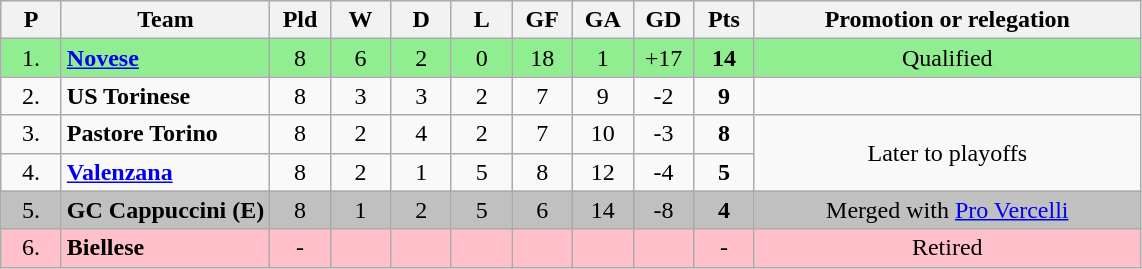<table class="wikitable sortable" style="text-align: center;">
<tr>
<th width=33>P<br></th>
<th>Team<br></th>
<th width=33>Pld<br></th>
<th width=33>W<br></th>
<th width=33>D<br></th>
<th width=33>L<br></th>
<th width=33>GF<br></th>
<th width=33>GA<br></th>
<th width=33>GD<br></th>
<th width=33>Pts<br></th>
<th class="unsortable" width=250>Promotion or relegation<br></th>
</tr>
<tr style="background: #90EE90;">
<td>1.</td>
<td align="left"><strong><a href='#'>Novese</a></strong></td>
<td>8</td>
<td>6</td>
<td>2</td>
<td>0</td>
<td>18</td>
<td>1</td>
<td>+17</td>
<td><strong>14</strong></td>
<td>Qualified</td>
</tr>
<tr>
<td>2.</td>
<td align="left"><strong>US Torinese</strong></td>
<td>8</td>
<td>3</td>
<td>3</td>
<td>2</td>
<td>7</td>
<td>9</td>
<td>-2</td>
<td><strong>9</strong></td>
</tr>
<tr>
<td>3.</td>
<td align="left"><strong>Pastore Torino</strong></td>
<td>8</td>
<td>2</td>
<td>4</td>
<td>2</td>
<td>7</td>
<td>10</td>
<td>-3</td>
<td><strong>8</strong></td>
<td rowspan=2>Later to playoffs</td>
</tr>
<tr>
<td>4.</td>
<td align="left"><strong><a href='#'>Valenzana</a></strong></td>
<td>8</td>
<td>2</td>
<td>1</td>
<td>5</td>
<td>8</td>
<td>12</td>
<td>-4</td>
<td><strong>5</strong></td>
</tr>
<tr style="background: silver;">
<td>5.</td>
<td align="left"><strong>GC Cappuccini (E)</strong></td>
<td>8</td>
<td>1</td>
<td>2</td>
<td>5</td>
<td>6</td>
<td>14</td>
<td>-8</td>
<td><strong>4</strong></td>
<td>Merged with <a href='#'>Pro Vercelli</a></td>
</tr>
<tr style="background: pink;">
<td>6.</td>
<td align="left"><strong>Biellese</strong></td>
<td>-</td>
<td></td>
<td></td>
<td></td>
<td></td>
<td></td>
<td></td>
<td>-</td>
<td>Retired</td>
</tr>
</table>
